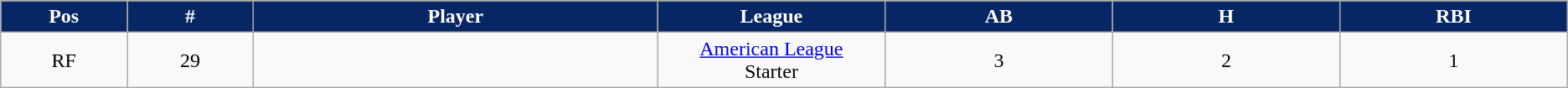<table class="wikitable sortable">
<tr>
<th style="background:#072764;color:white;" width="5%">Pos</th>
<th style="background:#072764;color:white;" width="5%">#</th>
<th style="background:#072764;color:white;" width="16%">Player</th>
<th style="background:#072764;color:white;" width="9%">League</th>
<th style="background:#072764;color:white;" width="9%">AB</th>
<th style="background:#072764;color:white;" width="9%">H</th>
<th style="background:#072764;color:white;" width="9%">RBI</th>
</tr>
<tr align="center">
<td>RF</td>
<td>29</td>
<td></td>
<td><a href='#'>American League</a><br>Starter</td>
<td>3</td>
<td>2</td>
<td>1</td>
</tr>
</table>
